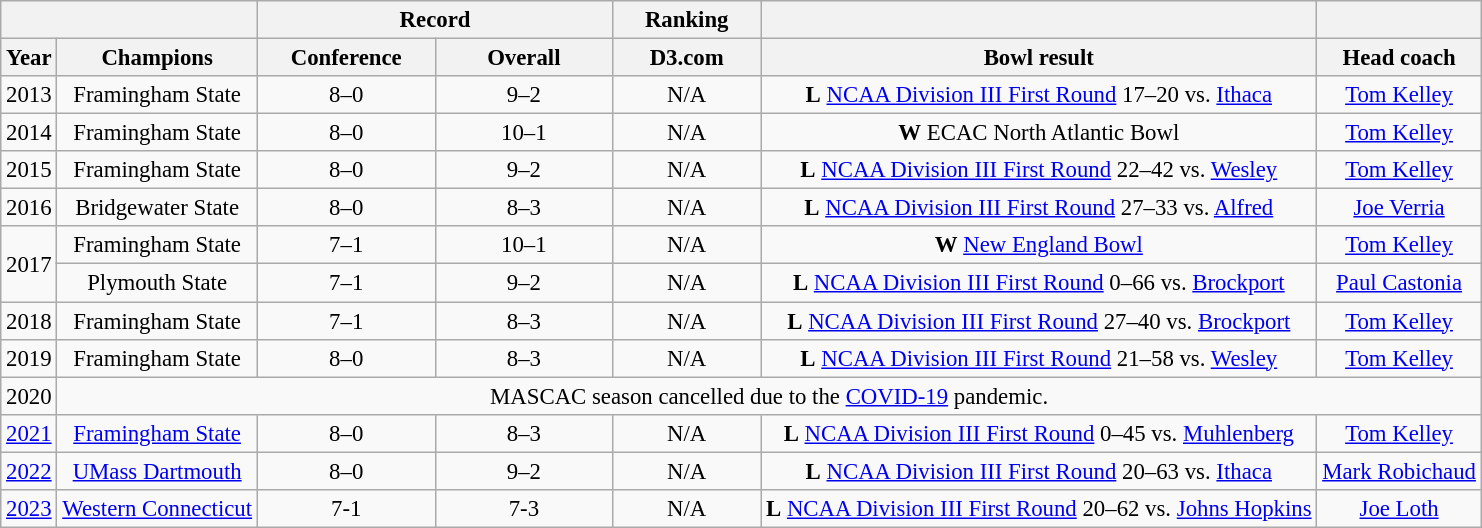<table class="wikitable sortable" style="text-align:center; margin:1em auto; font-size:95%">
<tr>
<th colspan="2"></th>
<th colspan="2">Record</th>
<th>Ranking</th>
<th></th>
<th></th>
</tr>
<tr>
<th>Year</th>
<th>Champions</th>
<th style="width:12%;">Conference</th>
<th style="width:12%;">Overall</th>
<th style="width:10%;">D3.com</th>
<th>Bowl result</th>
<th>Head coach</th>
</tr>
<tr>
<td>2013</td>
<td>Framingham State</td>
<td>8–0</td>
<td>9–2</td>
<td>N/A</td>
<td><strong>L</strong> <a href='#'>NCAA Division III First Round</a> 17–20 vs. <a href='#'>Ithaca</a></td>
<td><a href='#'>Tom Kelley</a></td>
</tr>
<tr>
<td>2014</td>
<td>Framingham State</td>
<td>8–0</td>
<td>10–1</td>
<td>N/A</td>
<td><strong>W</strong> ECAC North Atlantic Bowl</td>
<td><a href='#'>Tom Kelley</a></td>
</tr>
<tr>
<td>2015</td>
<td>Framingham State</td>
<td>8–0</td>
<td>9–2</td>
<td>N/A</td>
<td><strong>L</strong> <a href='#'>NCAA Division III First Round</a> 22–42 vs. <a href='#'>Wesley</a></td>
<td><a href='#'>Tom Kelley</a></td>
</tr>
<tr>
<td>2016</td>
<td>Bridgewater State</td>
<td>8–0</td>
<td>8–3</td>
<td>N/A</td>
<td><strong>L</strong> <a href='#'>NCAA Division III First Round</a> 27–33 vs. <a href='#'>Alfred</a></td>
<td><a href='#'>Joe Verria</a></td>
</tr>
<tr>
<td rowspan="2">2017</td>
<td>Framingham State</td>
<td>7–1</td>
<td>10–1</td>
<td>N/A</td>
<td><strong>W</strong> <a href='#'>New England Bowl</a></td>
<td><a href='#'>Tom Kelley</a></td>
</tr>
<tr>
<td>Plymouth State</td>
<td>7–1</td>
<td>9–2</td>
<td>N/A</td>
<td><strong>L</strong> <a href='#'>NCAA Division III First Round</a> 0–66 vs. <a href='#'>Brockport</a></td>
<td><a href='#'>Paul Castonia</a></td>
</tr>
<tr>
<td>2018</td>
<td>Framingham State</td>
<td>7–1</td>
<td>8–3</td>
<td>N/A</td>
<td><strong>L</strong> <a href='#'>NCAA Division III First Round</a> 27–40 vs. <a href='#'>Brockport</a></td>
<td><a href='#'>Tom Kelley</a></td>
</tr>
<tr>
<td>2019</td>
<td>Framingham State</td>
<td>8–0</td>
<td>8–3</td>
<td>N/A</td>
<td><strong>L</strong> <a href='#'>NCAA Division III First Round</a> 21–58 vs. <a href='#'>Wesley</a></td>
<td><a href='#'>Tom Kelley</a></td>
</tr>
<tr>
<td>2020</td>
<td colspan="6">MASCAC season cancelled due to the <a href='#'>COVID-19</a> pandemic.</td>
</tr>
<tr>
<td><a href='#'>2021</a></td>
<td><a href='#'>Framingham State</a></td>
<td>8–0</td>
<td>8–3</td>
<td>N/A</td>
<td><strong>L</strong> <a href='#'>NCAA Division III First Round</a> 0–45 vs. <a href='#'>Muhlenberg</a></td>
<td><a href='#'>Tom Kelley</a></td>
</tr>
<tr>
<td><a href='#'>2022</a></td>
<td><a href='#'>UMass Dartmouth</a></td>
<td>8–0</td>
<td>9–2</td>
<td>N/A</td>
<td><strong>L</strong> <a href='#'>NCAA Division III First Round</a> 20–63 vs. <a href='#'>Ithaca</a></td>
<td><a href='#'>Mark Robichaud</a></td>
</tr>
<tr>
<td><a href='#'>2023</a></td>
<td><a href='#'>Western Connecticut</a></td>
<td>7-1</td>
<td>7-3</td>
<td>N/A</td>
<td><strong>L</strong> <a href='#'>NCAA Division III First Round</a> 20–62 vs. <a href='#'>Johns Hopkins</a></td>
<td><a href='#'>Joe Loth</a></td>
</tr>
</table>
